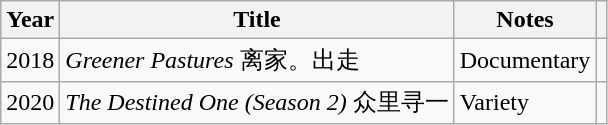<table class="wikitable" style="text-align:left;">
<tr>
<th>Year</th>
<th>Title</th>
<th>Notes</th>
<th></th>
</tr>
<tr>
<td>2018</td>
<td><em>Greener Pastures</em> 离家。出走</td>
<td>Documentary</td>
<td></td>
</tr>
<tr>
<td>2020</td>
<td><em>The Destined One (Season 2)</em> 众里寻一</td>
<td>Variety</td>
<td></td>
</tr>
</table>
